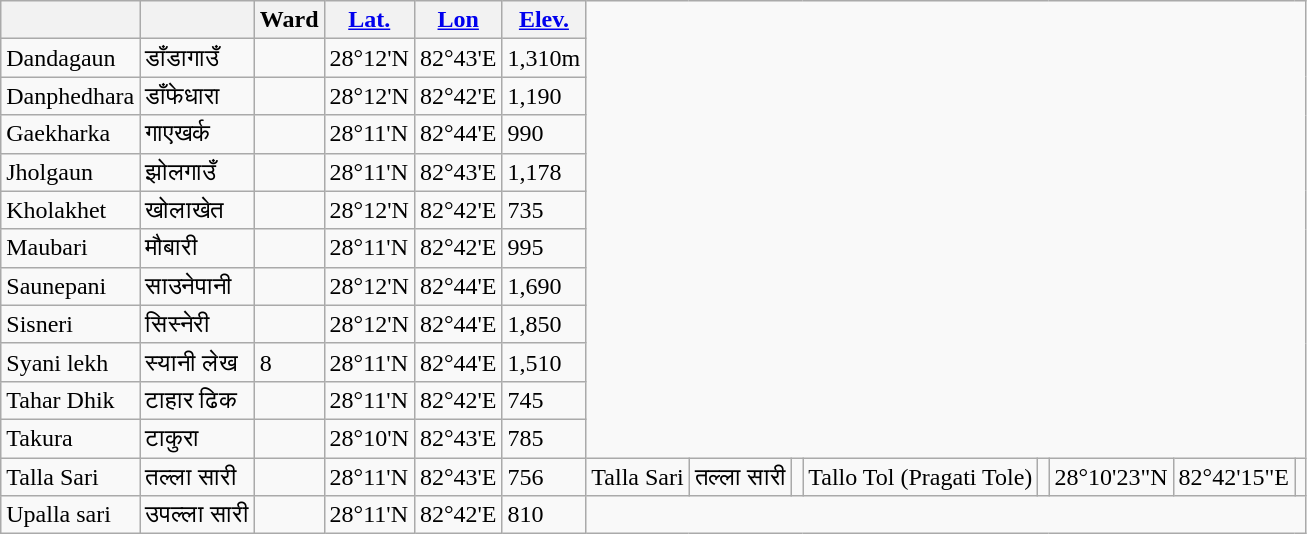<table class="wikitable">
<tr>
<th></th>
<th></th>
<th>Ward</th>
<th><a href='#'>Lat.</a></th>
<th><a href='#'>Lon</a></th>
<th><a href='#'>Elev.</a></th>
</tr>
<tr>
<td>Dandagaun</td>
<td>डाँडागाउँ</td>
<td></td>
<td>28°12'N</td>
<td>82°43'E</td>
<td>1,310m</td>
</tr>
<tr>
<td>Danphedhara</td>
<td>डाँफेधारा</td>
<td></td>
<td>28°12'N</td>
<td>82°42'E</td>
<td>1,190</td>
</tr>
<tr>
<td>Gaekharka</td>
<td>गाएखर्क</td>
<td></td>
<td>28°11'N</td>
<td>82°44'E</td>
<td> 990</td>
</tr>
<tr>
<td>Jholgaun</td>
<td>झोलगाउँ</td>
<td></td>
<td>28°11'N</td>
<td>82°43'E</td>
<td>1,178</td>
</tr>
<tr>
<td>Kholakhet</td>
<td>खोलाखेत</td>
<td></td>
<td>28°12'N</td>
<td>82°42'E</td>
<td> 735</td>
</tr>
<tr>
<td>Maubari</td>
<td>मौबारी</td>
<td></td>
<td>28°11'N</td>
<td>82°42'E</td>
<td> 995</td>
</tr>
<tr>
<td>Saunepani</td>
<td>साउनेपानी</td>
<td></td>
<td>28°12'N</td>
<td>82°44'E</td>
<td>1,690</td>
</tr>
<tr>
<td>Sisneri</td>
<td>सिस्नेरी</td>
<td></td>
<td>28°12'N</td>
<td>82°44'E</td>
<td>1,850</td>
</tr>
<tr>
<td>Syani lekh</td>
<td>स्यानी लेख</td>
<td>8</td>
<td>28°11'N</td>
<td>82°44'E</td>
<td>1,510</td>
</tr>
<tr>
<td>Tahar Dhik</td>
<td>टाहार ढिक</td>
<td></td>
<td>28°11'N</td>
<td>82°42'E</td>
<td> 745</td>
</tr>
<tr>
<td>Takura</td>
<td>टाकुरा</td>
<td></td>
<td>28°10'N</td>
<td>82°43'E</td>
<td> 785</td>
</tr>
<tr>
<td>Talla Sari</td>
<td>तल्ला सारी</td>
<td></td>
<td>28°11'N</td>
<td>82°43'E</td>
<td> 756</td>
<td>Talla Sari</td>
<td>तल्ला सारी</td>
<td></td>
<td>Tallo Tol (Pragati Tole)</td>
<td></td>
<td>28°10'23"N</td>
<td>82°42'15"E</td>
<td></td>
</tr>
<tr>
<td>Upalla sari</td>
<td>उपल्ला सारी</td>
<td></td>
<td>28°11'N</td>
<td>82°42'E</td>
<td> 810</td>
</tr>
</table>
